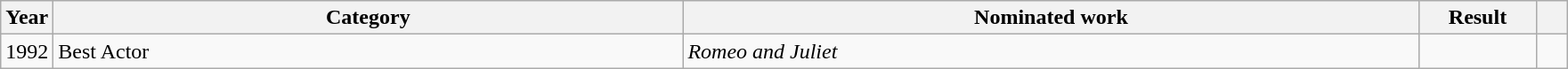<table class=wikitable>
<tr>
<th scope="col" style="width:1em;">Year</th>
<th scope="col" style="width:29em;">Category</th>
<th scope="col" style="width:34em;">Nominated work</th>
<th scope="col" style="width:5em;">Result</th>
<th scope="col" style="width:1em;"></th>
</tr>
<tr>
<td>1992</td>
<td>Best Actor</td>
<td><em>Romeo and Juliet</em></td>
<td></td>
<td></td>
</tr>
</table>
